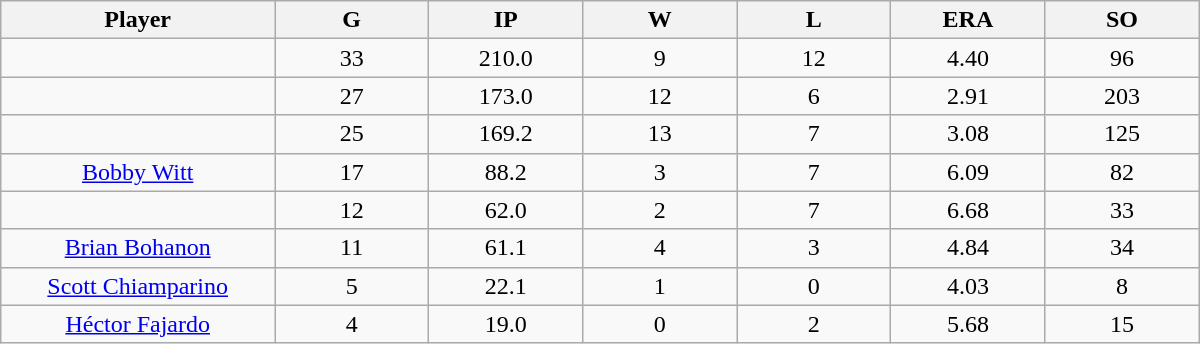<table class="wikitable sortable">
<tr>
<th bgcolor="#DDDDFF" width="16%">Player</th>
<th bgcolor="#DDDDFF" width="9%">G</th>
<th bgcolor="#DDDDFF" width="9%">IP</th>
<th bgcolor="#DDDDFF" width="9%">W</th>
<th bgcolor="#DDDDFF" width="9%">L</th>
<th bgcolor="#DDDDFF" width="9%">ERA</th>
<th bgcolor="#DDDDFF" width="9%">SO</th>
</tr>
<tr align="center">
<td></td>
<td>33</td>
<td>210.0</td>
<td>9</td>
<td>12</td>
<td>4.40</td>
<td>96</td>
</tr>
<tr align="center">
<td></td>
<td>27</td>
<td>173.0</td>
<td>12</td>
<td>6</td>
<td>2.91</td>
<td>203</td>
</tr>
<tr align="center">
<td></td>
<td>25</td>
<td>169.2</td>
<td>13</td>
<td>7</td>
<td>3.08</td>
<td>125</td>
</tr>
<tr align="center">
<td><a href='#'>Bobby Witt</a></td>
<td>17</td>
<td>88.2</td>
<td>3</td>
<td>7</td>
<td>6.09</td>
<td>82</td>
</tr>
<tr align="center">
<td></td>
<td>12</td>
<td>62.0</td>
<td>2</td>
<td>7</td>
<td>6.68</td>
<td>33</td>
</tr>
<tr align="center">
<td><a href='#'>Brian Bohanon</a></td>
<td>11</td>
<td>61.1</td>
<td>4</td>
<td>3</td>
<td>4.84</td>
<td>34</td>
</tr>
<tr align="center">
<td><a href='#'>Scott Chiamparino</a></td>
<td>5</td>
<td>22.1</td>
<td>1</td>
<td>0</td>
<td>4.03</td>
<td>8</td>
</tr>
<tr align="center">
<td><a href='#'>Héctor Fajardo</a></td>
<td>4</td>
<td>19.0</td>
<td>0</td>
<td>2</td>
<td>5.68</td>
<td>15</td>
</tr>
</table>
